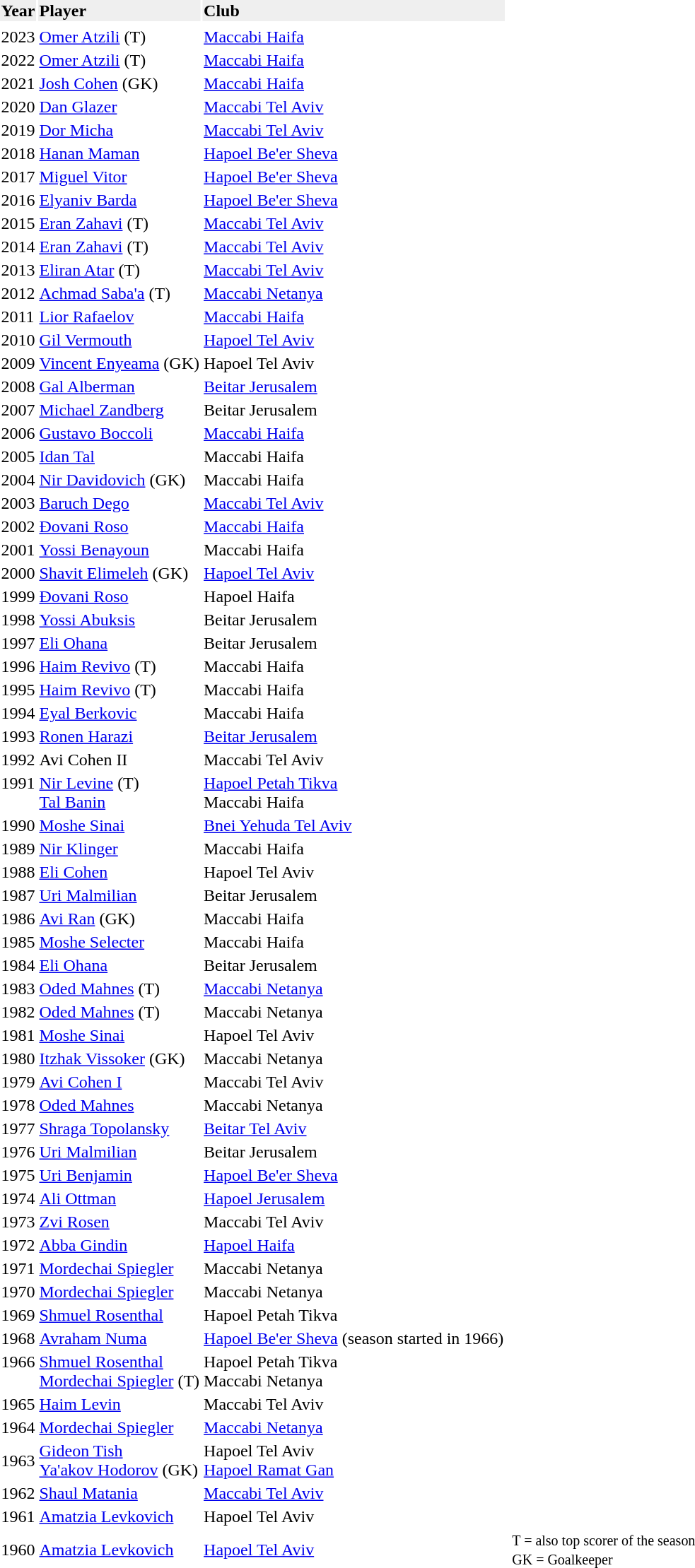<table>
<tr style=background:#efefef;font-weight:bold>
<td>Year</td>
<td>Player</td>
<td>Club</td>
</tr>
<tr style=height:1px;Font-size=1px>
</tr>
<tr>
<td>2023</td>
<td><a href='#'>Omer Atzili</a> (T)</td>
<td><a href='#'>Maccabi Haifa</a></td>
</tr>
<tr>
<td>2022</td>
<td><a href='#'>Omer Atzili</a> (T)</td>
<td><a href='#'>Maccabi Haifa</a></td>
</tr>
<tr>
<td>2021</td>
<td><a href='#'>Josh Cohen</a> (GK)</td>
<td><a href='#'>Maccabi Haifa</a></td>
</tr>
<tr>
<td>2020</td>
<td><a href='#'>Dan Glazer</a></td>
<td><a href='#'>Maccabi Tel Aviv</a></td>
</tr>
<tr>
<td>2019</td>
<td><a href='#'>Dor Micha</a></td>
<td><a href='#'>Maccabi Tel Aviv</a></td>
</tr>
<tr>
<td>2018</td>
<td><a href='#'>Hanan Maman</a></td>
<td><a href='#'>Hapoel Be'er Sheva</a></td>
</tr>
<tr>
<td>2017</td>
<td><a href='#'>Miguel Vitor</a></td>
<td><a href='#'>Hapoel Be'er Sheva</a></td>
</tr>
<tr>
<td>2016</td>
<td><a href='#'>Elyaniv Barda</a></td>
<td><a href='#'>Hapoel Be'er Sheva</a></td>
</tr>
<tr>
<td>2015</td>
<td><a href='#'>Eran Zahavi</a> (T)</td>
<td><a href='#'>Maccabi Tel Aviv</a></td>
</tr>
<tr>
<td>2014</td>
<td><a href='#'>Eran Zahavi</a> (T)</td>
<td><a href='#'>Maccabi Tel Aviv</a></td>
</tr>
<tr>
<td>2013</td>
<td><a href='#'>Eliran Atar</a> (T)</td>
<td><a href='#'>Maccabi Tel Aviv</a></td>
</tr>
<tr>
<td>2012</td>
<td><a href='#'>Achmad Saba'a</a> (T)</td>
<td><a href='#'>Maccabi Netanya</a></td>
</tr>
<tr>
<td>2011</td>
<td><a href='#'>Lior Rafaelov</a></td>
<td><a href='#'>Maccabi Haifa</a></td>
</tr>
<tr>
<td>2010</td>
<td><a href='#'>Gil Vermouth</a></td>
<td><a href='#'>Hapoel Tel Aviv</a></td>
</tr>
<tr>
<td>2009</td>
<td><a href='#'>Vincent Enyeama</a> (GK)</td>
<td>Hapoel Tel Aviv</td>
</tr>
<tr>
<td>2008</td>
<td><a href='#'>Gal Alberman</a></td>
<td><a href='#'>Beitar Jerusalem</a></td>
</tr>
<tr>
<td>2007</td>
<td><a href='#'>Michael Zandberg</a></td>
<td>Beitar Jerusalem</td>
</tr>
<tr>
<td>2006</td>
<td><a href='#'>Gustavo Boccoli</a></td>
<td><a href='#'>Maccabi Haifa</a></td>
</tr>
<tr>
<td>2005</td>
<td><a href='#'>Idan Tal</a></td>
<td>Maccabi Haifa</td>
</tr>
<tr>
<td>2004</td>
<td><a href='#'>Nir Davidovich</a> (GK)</td>
<td>Maccabi Haifa</td>
</tr>
<tr>
<td>2003</td>
<td><a href='#'>Baruch Dego</a></td>
<td><a href='#'>Maccabi Tel Aviv</a></td>
</tr>
<tr>
<td>2002</td>
<td><a href='#'>Đovani Roso</a></td>
<td><a href='#'>Maccabi Haifa</a></td>
</tr>
<tr>
<td>2001</td>
<td><a href='#'>Yossi Benayoun</a></td>
<td>Maccabi Haifa</td>
</tr>
<tr>
<td>2000</td>
<td><a href='#'>Shavit Elimeleh</a> (GK)</td>
<td><a href='#'>Hapoel Tel Aviv</a></td>
</tr>
<tr>
<td>1999</td>
<td><a href='#'>Đovani Roso</a></td>
<td>Hapoel Haifa</td>
</tr>
<tr>
<td>1998</td>
<td><a href='#'>Yossi Abuksis</a></td>
<td>Beitar Jerusalem</td>
</tr>
<tr>
<td>1997</td>
<td><a href='#'>Eli Ohana</a></td>
<td>Beitar Jerusalem</td>
</tr>
<tr>
<td>1996</td>
<td><a href='#'>Haim Revivo</a> (T)</td>
<td>Maccabi Haifa</td>
</tr>
<tr>
<td>1995</td>
<td><a href='#'>Haim Revivo</a> (T)</td>
<td>Maccabi Haifa</td>
</tr>
<tr>
<td>1994</td>
<td><a href='#'>Eyal Berkovic</a></td>
<td>Maccabi Haifa</td>
</tr>
<tr>
<td>1993</td>
<td><a href='#'>Ronen Harazi</a></td>
<td><a href='#'>Beitar Jerusalem</a></td>
</tr>
<tr>
<td>1992</td>
<td>Avi Cohen II</td>
<td>Maccabi Tel Aviv</td>
</tr>
<tr Valign=Top>
<td>1991</td>
<td><a href='#'>Nir Levine</a> (T)<br><a href='#'>Tal Banin</a></td>
<td><a href='#'>Hapoel Petah Tikva</a><br>Maccabi Haifa</td>
</tr>
<tr>
<td>1990</td>
<td><a href='#'>Moshe Sinai</a></td>
<td><a href='#'>Bnei Yehuda Tel Aviv</a></td>
</tr>
<tr>
<td>1989</td>
<td><a href='#'>Nir Klinger</a></td>
<td>Maccabi Haifa</td>
</tr>
<tr>
<td>1988</td>
<td><a href='#'>Eli Cohen</a></td>
<td>Hapoel Tel Aviv</td>
</tr>
<tr>
<td>1987</td>
<td><a href='#'>Uri Malmilian</a></td>
<td>Beitar Jerusalem</td>
</tr>
<tr>
<td>1986</td>
<td><a href='#'>Avi Ran</a> (GK)</td>
<td>Maccabi Haifa</td>
</tr>
<tr>
<td>1985</td>
<td><a href='#'>Moshe Selecter</a></td>
<td>Maccabi Haifa</td>
</tr>
<tr>
<td>1984</td>
<td><a href='#'>Eli Ohana</a></td>
<td>Beitar Jerusalem</td>
</tr>
<tr>
<td>1983</td>
<td><a href='#'>Oded Mahnes</a> (T)</td>
<td><a href='#'>Maccabi Netanya</a></td>
</tr>
<tr>
<td>1982</td>
<td><a href='#'>Oded Mahnes</a> (T)</td>
<td>Maccabi Netanya</td>
</tr>
<tr>
<td>1981</td>
<td><a href='#'>Moshe Sinai</a></td>
<td>Hapoel Tel Aviv</td>
</tr>
<tr>
<td>1980</td>
<td><a href='#'>Itzhak Vissoker</a> (GK)</td>
<td>Maccabi Netanya</td>
</tr>
<tr>
<td>1979</td>
<td><a href='#'>Avi Cohen I</a></td>
<td>Maccabi Tel Aviv</td>
</tr>
<tr>
<td>1978</td>
<td><a href='#'>Oded Mahnes</a></td>
<td>Maccabi Netanya</td>
</tr>
<tr>
<td>1977</td>
<td><a href='#'>Shraga Topolansky</a></td>
<td><a href='#'>Beitar Tel Aviv</a></td>
</tr>
<tr>
<td>1976</td>
<td><a href='#'>Uri Malmilian</a></td>
<td>Beitar Jerusalem</td>
</tr>
<tr>
<td>1975</td>
<td><a href='#'>Uri Benjamin</a></td>
<td><a href='#'>Hapoel Be'er Sheva</a></td>
</tr>
<tr>
<td>1974</td>
<td><a href='#'>Ali Ottman</a></td>
<td><a href='#'>Hapoel Jerusalem</a></td>
</tr>
<tr>
<td>1973</td>
<td><a href='#'>Zvi Rosen</a></td>
<td>Maccabi Tel Aviv</td>
</tr>
<tr>
<td>1972</td>
<td><a href='#'>Abba Gindin</a></td>
<td><a href='#'>Hapoel Haifa</a></td>
</tr>
<tr>
<td>1971</td>
<td><a href='#'>Mordechai Spiegler</a></td>
<td>Maccabi Netanya</td>
</tr>
<tr>
<td>1970</td>
<td><a href='#'>Mordechai Spiegler</a></td>
<td>Maccabi Netanya</td>
</tr>
<tr>
<td>1969</td>
<td><a href='#'>Shmuel Rosenthal</a></td>
<td>Hapoel Petah Tikva</td>
</tr>
<tr>
<td>1968</td>
<td><a href='#'>Avraham Numa</a></td>
<td><a href='#'>Hapoel Be'er Sheva</a> (season started in 1966)</td>
</tr>
<tr Valign=Top>
<td>1966</td>
<td><a href='#'>Shmuel Rosenthal</a><br><a href='#'>Mordechai Spiegler</a> (T)</td>
<td>Hapoel Petah Tikva<br>Maccabi Netanya</td>
</tr>
<tr>
<td>1965</td>
<td><a href='#'>Haim Levin</a></td>
<td>Maccabi Tel Aviv</td>
</tr>
<tr>
<td>1964</td>
<td><a href='#'>Mordechai Spiegler</a></td>
<td><a href='#'>Maccabi Netanya</a></td>
</tr>
<tr>
<td>1963</td>
<td><a href='#'>Gideon Tish</a><br><a href='#'>Ya'akov Hodorov</a> (GK)</td>
<td>Hapoel Tel Aviv<br><a href='#'>Hapoel Ramat Gan</a></td>
</tr>
<tr>
<td>1962</td>
<td><a href='#'>Shaul Matania</a></td>
<td><a href='#'>Maccabi Tel Aviv</a></td>
</tr>
<tr>
<td>1961</td>
<td><a href='#'>Amatzia Levkovich</a></td>
<td>Hapoel Tel Aviv</td>
</tr>
<tr>
<td>1960</td>
<td><a href='#'>Amatzia Levkovich</a></td>
<td><a href='#'>Hapoel Tel Aviv</a></td>
<td></td>
<td><small>T = also top scorer of the season<br>GK = Goalkeeper</small></td>
<td></td>
</tr>
</table>
